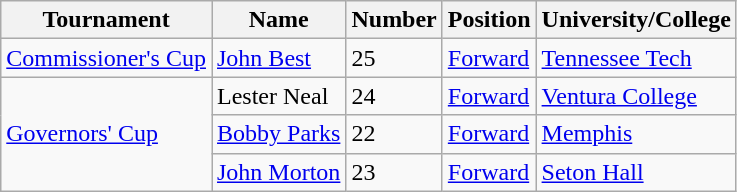<table class="wikitable">
<tr>
<th>Tournament</th>
<th>Name</th>
<th>Number</th>
<th>Position</th>
<th>University/College</th>
</tr>
<tr>
<td><a href='#'>Commissioner's Cup</a></td>
<td><a href='#'>John Best</a></td>
<td>25</td>
<td><a href='#'>Forward</a></td>
<td><a href='#'>Tennessee Tech</a></td>
</tr>
<tr>
<td rowspan="3"><a href='#'>Governors' Cup</a></td>
<td>Lester Neal</td>
<td>24</td>
<td><a href='#'>Forward</a></td>
<td><a href='#'>Ventura College</a></td>
</tr>
<tr>
<td><a href='#'>Bobby Parks</a></td>
<td>22</td>
<td><a href='#'>Forward</a></td>
<td><a href='#'>Memphis</a></td>
</tr>
<tr>
<td><a href='#'>John Morton</a></td>
<td>23</td>
<td><a href='#'>Forward</a></td>
<td><a href='#'>Seton Hall</a></td>
</tr>
</table>
